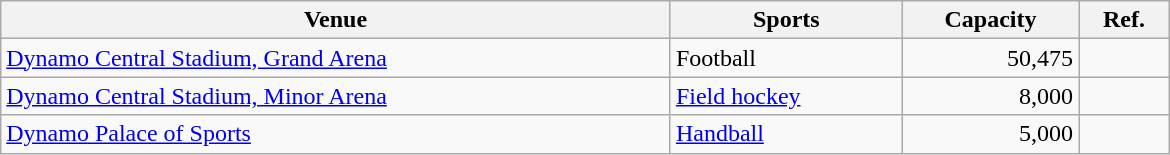<table class="wikitable sortable" width=780px>
<tr>
<th>Venue</th>
<th>Sports</th>
<th>Capacity</th>
<th class="unsortable">Ref.</th>
</tr>
<tr>
<td><a href='#'>Dynamo Central Stadium, Grand Arena</a></td>
<td>Football</td>
<td align="right">50,475</td>
<td align=center></td>
</tr>
<tr>
<td><a href='#'>Dynamo Central Stadium, Minor Arena</a></td>
<td><a href='#'>Field hockey</a></td>
<td align="right">8,000</td>
<td align=center></td>
</tr>
<tr>
<td><a href='#'>Dynamo Palace of Sports</a></td>
<td><a href='#'>Handball</a></td>
<td align="right">5,000</td>
<td align=center></td>
</tr>
</table>
